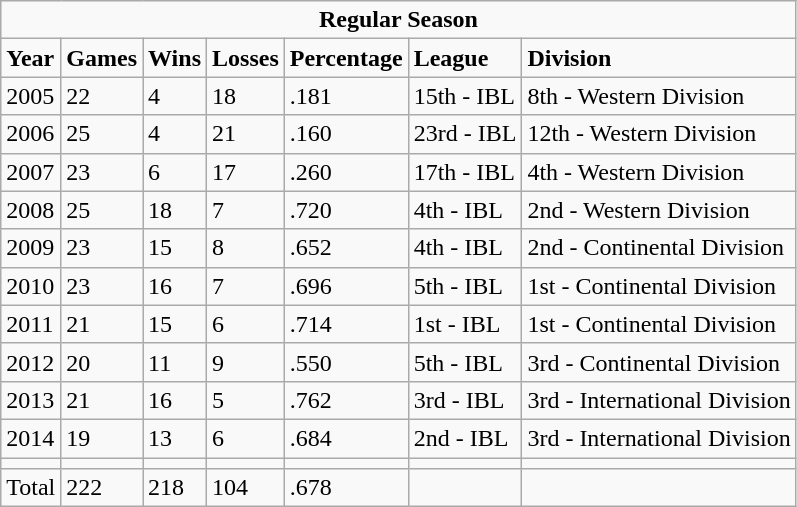<table class=wikitable>
<tr>
<td colspan="9" align="center"><strong>Regular Season</strong></td>
</tr>
<tr>
<td><strong>Year</strong></td>
<td><strong>Games</strong></td>
<td><strong>Wins</strong></td>
<td><strong>Losses</strong></td>
<td><strong>Percentage</strong></td>
<td><strong>League</strong></td>
<td><strong>Division</strong></td>
</tr>
<tr>
<td>2005</td>
<td>22</td>
<td>4</td>
<td>18</td>
<td>.181</td>
<td>15th - IBL</td>
<td>8th - Western Division</td>
</tr>
<tr>
<td>2006</td>
<td>25</td>
<td>4</td>
<td>21</td>
<td>.160</td>
<td>23rd - IBL</td>
<td>12th - Western Division</td>
</tr>
<tr>
<td>2007</td>
<td>23</td>
<td>6</td>
<td>17</td>
<td>.260</td>
<td>17th - IBL</td>
<td>4th - Western Division</td>
</tr>
<tr>
<td>2008</td>
<td>25</td>
<td>18</td>
<td>7</td>
<td>.720</td>
<td>4th - IBL</td>
<td>2nd - Western Division</td>
</tr>
<tr>
<td>2009</td>
<td>23</td>
<td>15</td>
<td>8</td>
<td>.652</td>
<td>4th - IBL</td>
<td>2nd - Continental Division</td>
</tr>
<tr>
<td>2010</td>
<td>23</td>
<td>16</td>
<td>7</td>
<td>.696</td>
<td>5th - IBL</td>
<td>1st - Continental Division</td>
</tr>
<tr>
<td>2011</td>
<td>21</td>
<td>15</td>
<td>6</td>
<td>.714</td>
<td>1st - IBL</td>
<td>1st - Continental Division</td>
</tr>
<tr>
<td>2012</td>
<td>20</td>
<td>11</td>
<td>9</td>
<td>.550</td>
<td>5th - IBL</td>
<td>3rd - Continental Division</td>
</tr>
<tr>
<td>2013</td>
<td>21</td>
<td>16</td>
<td>5</td>
<td>.762</td>
<td>3rd - IBL</td>
<td>3rd - International Division</td>
</tr>
<tr>
<td>2014</td>
<td>19</td>
<td>13</td>
<td>6</td>
<td>.684</td>
<td>2nd - IBL</td>
<td>3rd - International Division</td>
</tr>
<tr>
<td></td>
<td></td>
<td></td>
<td></td>
<td></td>
<td></td>
<td></td>
</tr>
<tr>
<td>Total</td>
<td>222</td>
<td>218</td>
<td>104</td>
<td>.678</td>
<td></td>
<td></td>
</tr>
</table>
